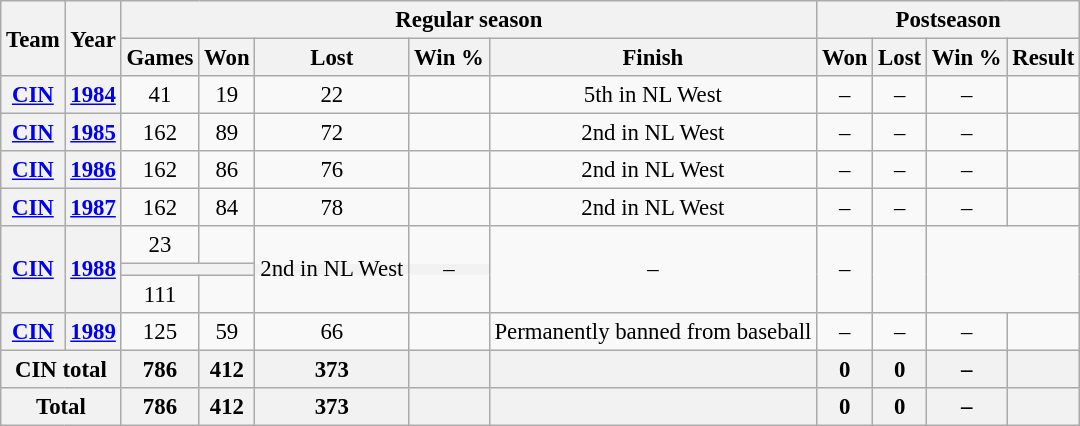<table class="wikitable" style="font-size: 95%; text-align:center;">
<tr>
<th rowspan="2">Team</th>
<th rowspan="2">Year</th>
<th colspan="5">Regular season</th>
<th colspan="4">Postseason</th>
</tr>
<tr>
<th>Games</th>
<th>Won</th>
<th>Lost</th>
<th>Win %</th>
<th>Finish</th>
<th>Won</th>
<th>Lost</th>
<th>Win %</th>
<th>Result</th>
</tr>
<tr>
<th><a href='#'>CIN</a></th>
<th><a href='#'>1984</a></th>
<td>41</td>
<td>19</td>
<td>22</td>
<td></td>
<td>5th in NL West</td>
<td>–</td>
<td>–</td>
<td>–</td>
<td></td>
</tr>
<tr>
<th><a href='#'>CIN</a></th>
<th><a href='#'>1985</a></th>
<td>162</td>
<td>89</td>
<td>72</td>
<td></td>
<td>2nd in NL West</td>
<td>–</td>
<td>–</td>
<td>–</td>
<td></td>
</tr>
<tr>
<th><a href='#'>CIN</a></th>
<th><a href='#'>1986</a></th>
<td>162</td>
<td>86</td>
<td>76</td>
<td></td>
<td>2nd in NL West</td>
<td>–</td>
<td>–</td>
<td>–</td>
<td></td>
</tr>
<tr>
<th><a href='#'>CIN</a></th>
<th><a href='#'>1987</a></th>
<td>162</td>
<td>84</td>
<td>78</td>
<td></td>
<td>2nd in NL West</td>
<td>–</td>
<td>–</td>
<td>–</td>
<td></td>
</tr>
<tr>
<th rowspan="3"><a href='#'>CIN</a></th>
<th rowspan="3"><a href='#'>1988</a></th>
<td>23</td>
<td></td>
<td rowspan="3">2nd in NL West</td>
<td rowspan="3">–</td>
<td rowspan="3">–</td>
<td rowspan="3">–</td>
<td rowspan="3"></td>
</tr>
<tr>
<th colspan="4"></th>
</tr>
<tr>
<td>111</td>
<td></td>
</tr>
<tr>
<th><a href='#'>CIN</a></th>
<th><a href='#'>1989</a></th>
<td>125</td>
<td>59</td>
<td>66</td>
<td></td>
<td>Permanently banned from baseball</td>
<td>–</td>
<td>–</td>
<td>–</td>
<td></td>
</tr>
<tr>
<th colspan="2">CIN total</th>
<th>786</th>
<th>412</th>
<th>373</th>
<th></th>
<th></th>
<th>0</th>
<th>0</th>
<th>–</th>
<th></th>
</tr>
<tr>
<th colspan="2">Total</th>
<th>786</th>
<th>412</th>
<th>373</th>
<th></th>
<th></th>
<th>0</th>
<th>0</th>
<th>–</th>
<th></th>
</tr>
</table>
